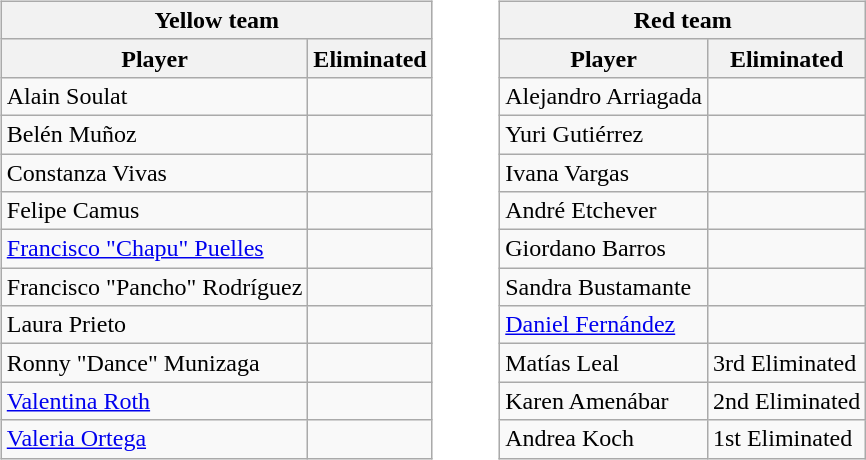<table>
<tr>
<td valign="top"><br><table class="wikitable">
<tr>
<th colspan=2>Yellow team</th>
</tr>
<tr>
<th>Player</th>
<th>Eliminated</th>
</tr>
<tr>
<td> Alain Soulat</td>
<td></td>
</tr>
<tr>
<td> Belén Muñoz</td>
<td></td>
</tr>
<tr>
<td> Constanza Vivas</td>
<td></td>
</tr>
<tr>
<td> Felipe Camus</td>
<td></td>
</tr>
<tr>
<td> <a href='#'>Francisco "Chapu" Puelles</a></td>
<td></td>
</tr>
<tr>
<td> Francisco "Pancho" Rodríguez</td>
<td></td>
</tr>
<tr>
<td> Laura Prieto</td>
<td></td>
</tr>
<tr>
<td> Ronny "Dance" Munizaga</td>
<td></td>
</tr>
<tr>
<td> <a href='#'>Valentina Roth</a></td>
<td></td>
</tr>
<tr>
<td> <a href='#'>Valeria Ortega</a></td>
<td></td>
</tr>
</table>
</td>
<td width="20em"> </td>
<td valign="top"><br><table class="wikitable">
<tr>
<th colspan=2>Red team</th>
</tr>
<tr>
<th>Player</th>
<th>Eliminated</th>
</tr>
<tr>
<td> Alejandro Arriagada</td>
<td></td>
</tr>
<tr>
<td> Yuri Gutiérrez</td>
<td></td>
</tr>
<tr>
<td> Ivana Vargas</td>
<td></td>
</tr>
<tr>
<td> André Etchever</td>
<td></td>
</tr>
<tr>
<td> Giordano Barros</td>
<td></td>
</tr>
<tr>
<td> Sandra Bustamante</td>
<td></td>
</tr>
<tr>
<td> <a href='#'>Daniel Fernández</a></td>
<td></td>
</tr>
<tr>
<td> Matías Leal</td>
<td>3rd Eliminated</td>
</tr>
<tr>
<td> Karen Amenábar</td>
<td>2nd Eliminated</td>
</tr>
<tr>
<td> Andrea Koch</td>
<td>1st Eliminated</td>
</tr>
</table>
</td>
</tr>
</table>
